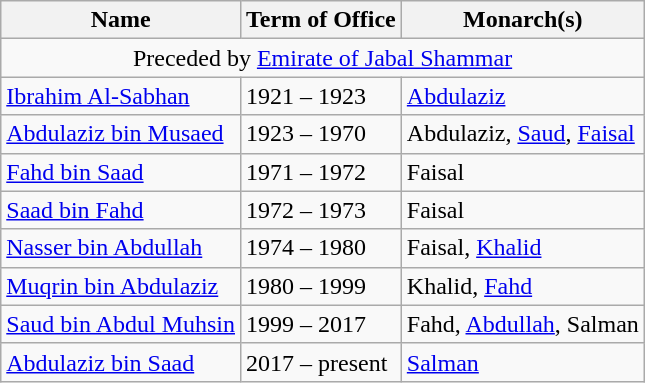<table class="wikitable">
<tr>
<th>Name</th>
<th>Term of Office</th>
<th>Monarch(s)</th>
</tr>
<tr>
<td colspan="3" style="text-align:center;">Preceded by <a href='#'>Emirate of Jabal Shammar</a></td>
</tr>
<tr>
<td><a href='#'>Ibrahim Al-Sabhan</a></td>
<td>1921 – 1923</td>
<td><a href='#'>Abdulaziz</a></td>
</tr>
<tr>
<td><a href='#'>Abdulaziz bin Musaed</a></td>
<td>1923 – 1970</td>
<td>Abdulaziz, <a href='#'>Saud</a>, <a href='#'>Faisal</a></td>
</tr>
<tr>
<td><a href='#'>Fahd bin Saad</a></td>
<td>1971 – 1972</td>
<td>Faisal</td>
</tr>
<tr>
<td><a href='#'>Saad bin Fahd</a></td>
<td>1972 – 1973</td>
<td>Faisal</td>
</tr>
<tr>
<td><a href='#'>Nasser bin Abdullah</a></td>
<td>1974 – 1980</td>
<td>Faisal, <a href='#'>Khalid</a></td>
</tr>
<tr>
<td><a href='#'>Muqrin bin Abdulaziz</a></td>
<td>1980 – 1999</td>
<td>Khalid, <a href='#'>Fahd</a></td>
</tr>
<tr>
<td><a href='#'>Saud bin Abdul Muhsin</a></td>
<td>1999 – 2017</td>
<td>Fahd, <a href='#'>Abdullah</a>, Salman</td>
</tr>
<tr>
<td><a href='#'>Abdulaziz bin Saad</a></td>
<td>2017 – present</td>
<td><a href='#'>Salman</a></td>
</tr>
</table>
